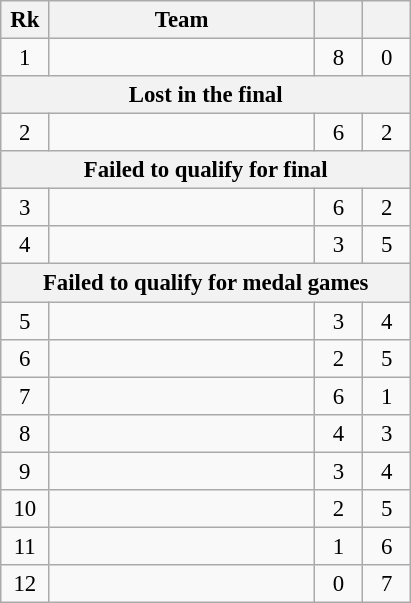<table class=wikitable style="text-align:center; font-size:95%">
<tr>
<th width=25>Rk</th>
<th width=170>Team</th>
<th width=25></th>
<th width=25></th>
</tr>
<tr>
<td>1</td>
<td align=left></td>
<td>8</td>
<td>0</td>
</tr>
<tr>
<th colspan=4>Lost in the final</th>
</tr>
<tr>
<td>2</td>
<td align=left></td>
<td>6</td>
<td>2</td>
</tr>
<tr>
<th colspan=4>Failed to qualify for final</th>
</tr>
<tr>
<td>3</td>
<td align=left></td>
<td>6</td>
<td>2</td>
</tr>
<tr>
<td>4</td>
<td align=left></td>
<td>3</td>
<td>5</td>
</tr>
<tr>
<th colspan=4>Failed to qualify for medal games</th>
</tr>
<tr>
<td>5</td>
<td align=left></td>
<td>3</td>
<td>4</td>
</tr>
<tr>
<td>6</td>
<td align=left></td>
<td>2</td>
<td>5</td>
</tr>
<tr>
<td>7</td>
<td align=left></td>
<td>6</td>
<td>1</td>
</tr>
<tr>
<td>8</td>
<td align=left></td>
<td>4</td>
<td>3</td>
</tr>
<tr>
<td>9</td>
<td align=left></td>
<td>3</td>
<td>4</td>
</tr>
<tr>
<td>10</td>
<td align=left></td>
<td>2</td>
<td>5</td>
</tr>
<tr>
<td>11</td>
<td align=left></td>
<td>1</td>
<td>6</td>
</tr>
<tr>
<td>12</td>
<td align=left></td>
<td>0</td>
<td>7</td>
</tr>
</table>
